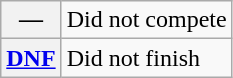<table class="wikitable">
<tr>
<th scope="row">—</th>
<td>Did not compete</td>
</tr>
<tr>
<th scope="row"><a href='#'>DNF</a></th>
<td>Did not finish</td>
</tr>
</table>
